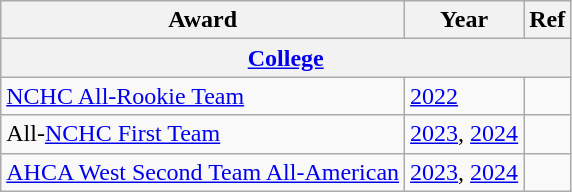<table class="wikitable">
<tr>
<th>Award</th>
<th>Year</th>
<th>Ref</th>
</tr>
<tr>
<th colspan="3"><a href='#'>College</a></th>
</tr>
<tr>
<td><a href='#'>NCHC All-Rookie Team</a></td>
<td><a href='#'>2022</a></td>
<td></td>
</tr>
<tr>
<td>All-<a href='#'>NCHC First Team</a></td>
<td><a href='#'>2023</a>, <a href='#'>2024</a></td>
<td></td>
</tr>
<tr>
<td><a href='#'>AHCA West Second Team All-American</a></td>
<td><a href='#'>2023</a>, <a href='#'>2024</a></td>
<td></td>
</tr>
</table>
